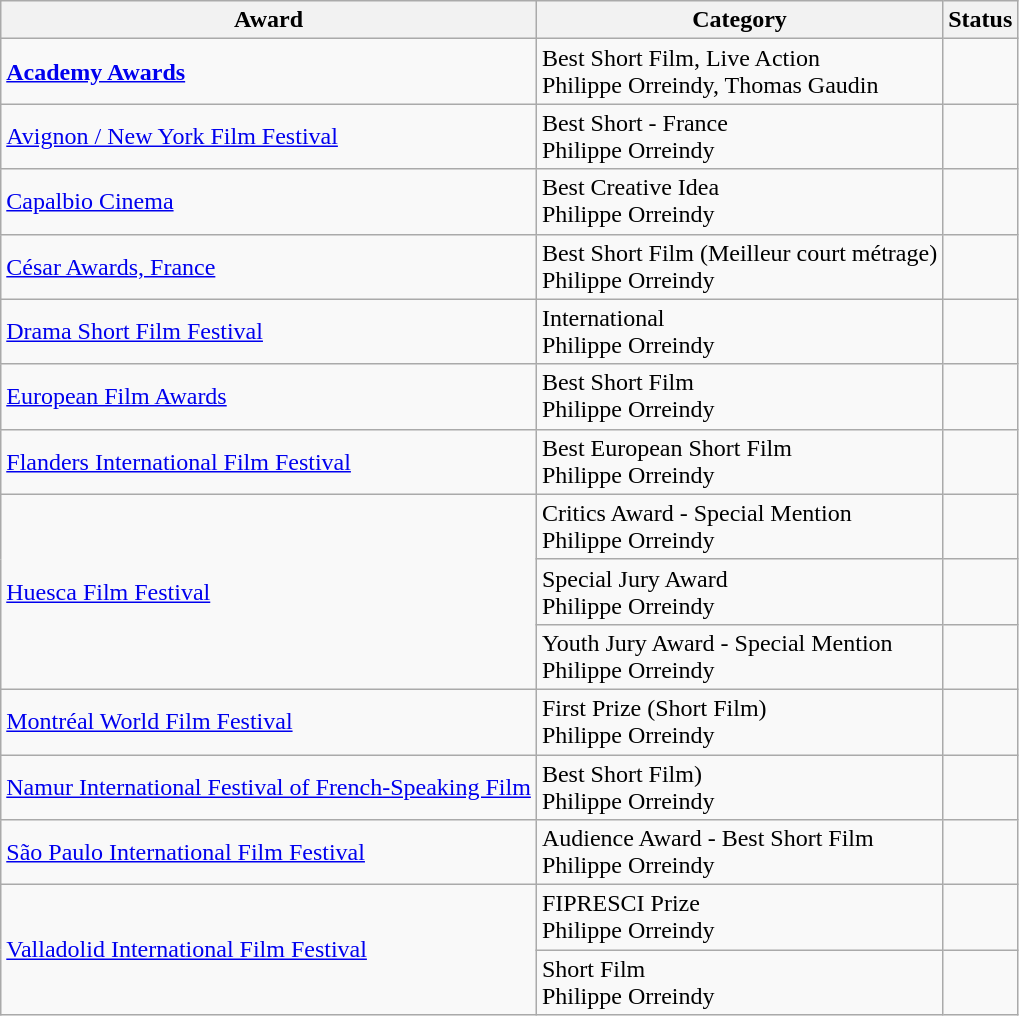<table class="wikitable">
<tr>
<th>Award</th>
<th>Category</th>
<th>Status</th>
</tr>
<tr>
<td><strong><a href='#'>Academy Awards</a></strong></td>
<td>Best Short Film, Live Action<br>Philippe Orreindy,
Thomas Gaudin</td>
<td></td>
</tr>
<tr>
<td><a href='#'>Avignon / New York Film Festival</a></td>
<td>Best Short - France<br>Philippe Orreindy</td>
<td></td>
</tr>
<tr>
<td><a href='#'>Capalbio Cinema</a></td>
<td>Best Creative Idea<br>Philippe Orreindy</td>
<td></td>
</tr>
<tr>
<td><a href='#'>César Awards, France</a></td>
<td>Best Short Film (Meilleur court métrage)<br>Philippe Orreindy</td>
<td></td>
</tr>
<tr>
<td><a href='#'>Drama Short Film Festival</a></td>
<td>International<br>Philippe Orreindy</td>
<td></td>
</tr>
<tr>
<td><a href='#'>European Film Awards</a></td>
<td>Best Short Film<br>Philippe Orreindy</td>
<td></td>
</tr>
<tr>
<td><a href='#'>Flanders International Film Festival</a></td>
<td>Best European Short Film<br>Philippe Orreindy</td>
<td></td>
</tr>
<tr>
<td rowspan="3"><a href='#'>Huesca Film Festival</a></td>
<td>Critics Award - Special Mention<br>Philippe Orreindy</td>
<td></td>
</tr>
<tr>
<td>Special Jury Award<br>Philippe Orreindy</td>
<td></td>
</tr>
<tr>
<td>Youth Jury Award - Special Mention<br>Philippe Orreindy</td>
<td></td>
</tr>
<tr>
<td><a href='#'>Montréal World Film Festival</a></td>
<td>First Prize (Short Film)<br>Philippe Orreindy</td>
<td></td>
</tr>
<tr>
<td><a href='#'>Namur International Festival of French-Speaking Film</a></td>
<td>Best Short Film)<br>Philippe Orreindy</td>
<td></td>
</tr>
<tr>
<td><a href='#'>São Paulo International Film Festival</a></td>
<td>Audience Award - Best Short Film<br>Philippe Orreindy</td>
<td></td>
</tr>
<tr>
<td rowspan="2"><a href='#'>Valladolid International Film Festival</a></td>
<td>FIPRESCI Prize<br>Philippe Orreindy</td>
<td></td>
</tr>
<tr>
<td>Short Film<br>Philippe Orreindy</td>
<td></td>
</tr>
</table>
